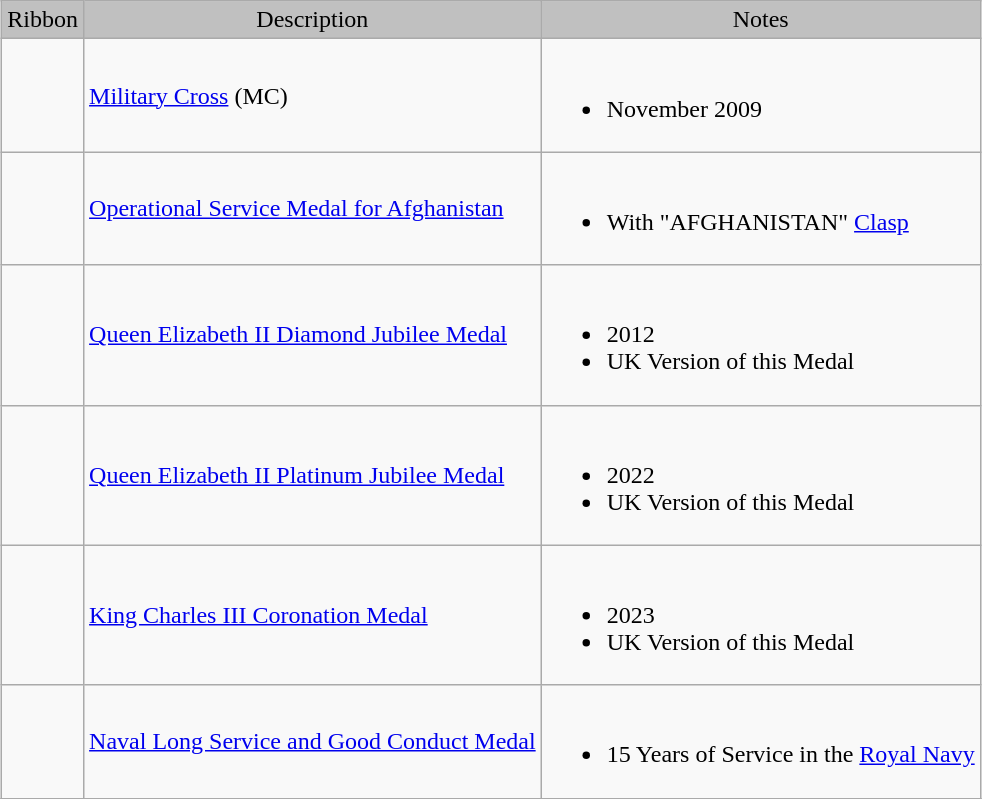<table class="wikitable" style="margin:1em auto;">
<tr style="background:silver;" align="center">
<td>Ribbon</td>
<td>Description</td>
<td>Notes</td>
</tr>
<tr>
<td></td>
<td><a href='#'>Military Cross</a> (MC)</td>
<td><br><ul><li>November 2009</li></ul></td>
</tr>
<tr>
<td></td>
<td><a href='#'>Operational Service Medal for Afghanistan</a></td>
<td><br><ul><li>With "AFGHANISTAN" <a href='#'>Clasp</a></li></ul></td>
</tr>
<tr>
<td></td>
<td><a href='#'>Queen Elizabeth II Diamond Jubilee Medal</a></td>
<td><br><ul><li>2012</li><li>UK Version of this Medal</li></ul></td>
</tr>
<tr>
<td></td>
<td><a href='#'>Queen Elizabeth II Platinum Jubilee Medal</a></td>
<td><br><ul><li>2022</li><li>UK Version of this Medal</li></ul></td>
</tr>
<tr>
<td></td>
<td><a href='#'>King Charles III Coronation Medal</a></td>
<td><br><ul><li>2023</li><li>UK Version of this Medal</li></ul></td>
</tr>
<tr>
<td></td>
<td><a href='#'>Naval Long Service and Good Conduct Medal</a></td>
<td><br><ul><li>15 Years of Service in the <a href='#'>Royal Navy</a></li></ul></td>
</tr>
<tr>
</tr>
</table>
